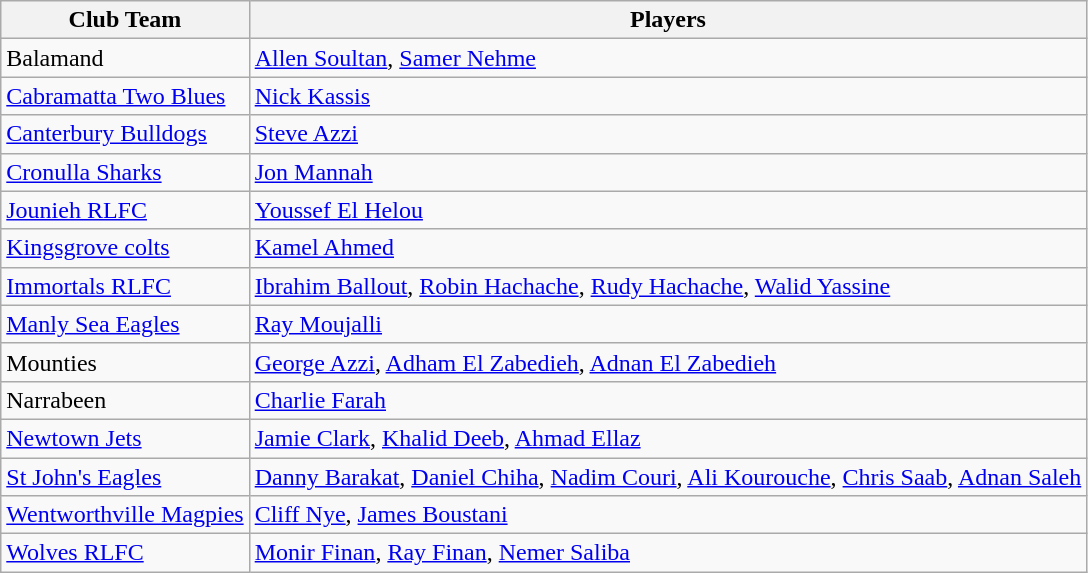<table class="wikitable">
<tr>
<th>Club Team</th>
<th>Players</th>
</tr>
<tr>
<td> Balamand</td>
<td><a href='#'>Allen Soultan</a>, <a href='#'>Samer Nehme</a></td>
</tr>
<tr>
<td> <a href='#'>Cabramatta Two Blues</a></td>
<td><a href='#'>Nick Kassis</a></td>
</tr>
<tr>
<td> <a href='#'>Canterbury Bulldogs</a></td>
<td><a href='#'>Steve Azzi</a></td>
</tr>
<tr>
<td> <a href='#'>Cronulla Sharks</a></td>
<td><a href='#'>Jon Mannah</a></td>
</tr>
<tr>
<td> <a href='#'>Jounieh RLFC</a></td>
<td><a href='#'>Youssef El Helou</a></td>
</tr>
<tr>
<td> <a href='#'>Kingsgrove colts</a></td>
<td><a href='#'>Kamel Ahmed</a></td>
</tr>
<tr>
<td> <a href='#'>Immortals RLFC</a></td>
<td><a href='#'>Ibrahim Ballout</a>, <a href='#'>Robin Hachache</a>, <a href='#'>Rudy Hachache</a>, <a href='#'>Walid Yassine</a></td>
</tr>
<tr>
<td> <a href='#'>Manly Sea Eagles</a></td>
<td><a href='#'>Ray Moujalli</a></td>
</tr>
<tr>
<td> Mounties</td>
<td><a href='#'>George Azzi</a>,  <a href='#'>Adham El Zabedieh</a>, <a href='#'>Adnan El Zabedieh</a></td>
</tr>
<tr>
<td> Narrabeen</td>
<td><a href='#'>Charlie Farah</a></td>
</tr>
<tr>
<td> <a href='#'>Newtown Jets</a></td>
<td><a href='#'>Jamie Clark</a>, <a href='#'>Khalid Deeb</a>, <a href='#'>Ahmad Ellaz</a></td>
</tr>
<tr>
<td> <a href='#'>St John's Eagles</a></td>
<td><a href='#'>Danny Barakat</a>, <a href='#'>Daniel Chiha</a>, <a href='#'>Nadim Couri</a>, <a href='#'>Ali Kourouche</a>, <a href='#'>Chris Saab</a>, <a href='#'>Adnan Saleh</a></td>
</tr>
<tr>
<td> <a href='#'>Wentworthville Magpies</a></td>
<td><a href='#'>Cliff Nye</a>, <a href='#'>James Boustani</a></td>
</tr>
<tr>
<td> <a href='#'>Wolves RLFC</a></td>
<td><a href='#'>Monir Finan</a>, <a href='#'>Ray Finan</a>, <a href='#'>Nemer Saliba</a></td>
</tr>
</table>
